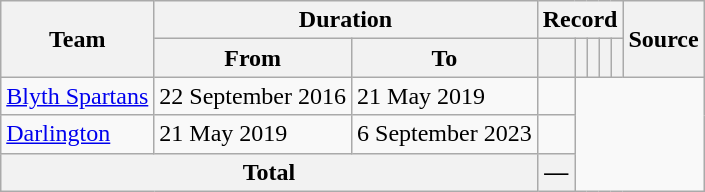<table class="wikitable plainrowheaders" style=text-align:center>
<tr>
<th rowspan=2>Team</th>
<th colspan=2>Duration</th>
<th colspan=5>Record</th>
<th rowspan=2>Source</th>
</tr>
<tr>
<th>From</th>
<th>To</th>
<th></th>
<th></th>
<th></th>
<th></th>
<th></th>
</tr>
<tr>
<td align=left><a href='#'>Blyth Spartans</a></td>
<td align=left>22 September 2016</td>
<td align=left>21 May 2019<br></td>
<td></td>
</tr>
<tr>
<td align=left><a href='#'>Darlington</a></td>
<td align=left>21 May 2019</td>
<td align=left>6 September 2023<br></td>
<td></td>
</tr>
<tr>
<th colspan=3>Total<br></th>
<th>—</th>
</tr>
</table>
